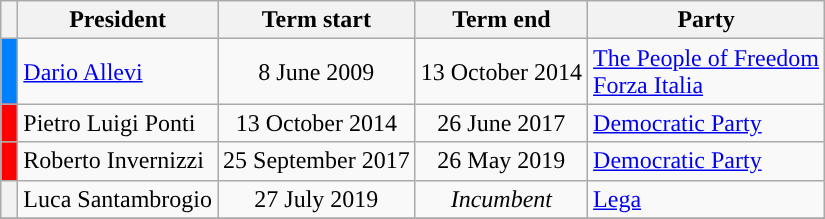<table class="wikitable">
<tr>
<th class=unsortable> </th>
<th>President</th>
<th>Term start</th>
<th>Term end</th>
<th>Party</th>
</tr>
<tr>
<th style="background:#007FFF;"></th>
<td><a href='#'>Dario Allevi</a></td>
<td align=center>8 June 2009</td>
<td align=center>13 October 2014</td>
<td><a href='#'>The People of Freedom</a><br><a href='#'>Forza Italia</a></td>
</tr>
<tr>
<th style="background:#FF0000;"></th>
<td>Pietro Luigi Ponti</td>
<td align=center>13 October 2014</td>
<td align=center>26 June 2017</td>
<td><a href='#'>Democratic Party</a></td>
</tr>
<tr>
<th style="background:#FF0000;"></th>
<td>Roberto Invernizzi</td>
<td align=center>25 September 2017</td>
<td align=center>26 May 2019</td>
<td><a href='#'>Democratic Party</a></td>
</tr>
<tr>
<th style="background:"></th>
<td>Luca Santambrogio</td>
<td align=center>27 July 2019</td>
<td align=center><em>Incumbent</em></td>
<td><a href='#'>Lega</a></td>
</tr>
<tr>
</tr>
</table>
